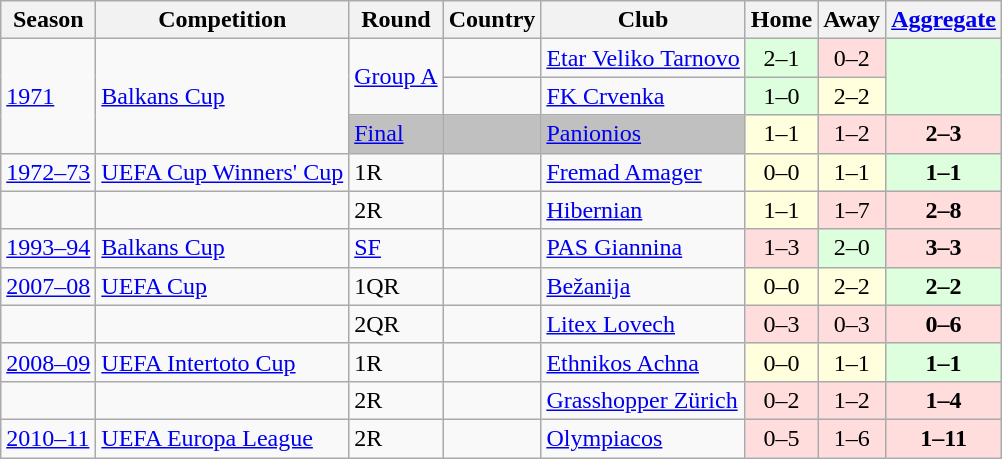<table class="wikitable">
<tr>
<th>Season</th>
<th>Competition</th>
<th>Round</th>
<th>Country</th>
<th>Club</th>
<th>Home</th>
<th>Away</th>
<th><a href='#'>Aggregate</a></th>
</tr>
<tr>
<td rowspan="3"><a href='#'>1971</a></td>
<td rowspan="3"><a href='#'>Balkans Cup</a></td>
<td rowspan="2"><a href='#'>Group A</a></td>
<td></td>
<td><a href='#'>Etar Veliko Tarnovo</a></td>
<td style="text-align:center; background:#dfd;">2–1</td>
<td style="text-align:center; background:#fdd;">0–2</td>
<td rowspan=2 style="text-align:center; background:#dfd;"></td>
</tr>
<tr>
<td></td>
<td><a href='#'>FK Crvenka</a></td>
<td style="text-align:center; background:#dfd;">1–0</td>
<td style="text-align:center; background:#ffd;">2–2</td>
</tr>
<tr>
<td style="background:silver;"><a href='#'>Final</a></td>
<td style="background:silver;"></td>
<td style="background:silver;"><a href='#'>Panionios</a></td>
<td style="text-align:center; background:#ffd;">1–1</td>
<td style="text-align:center; background:#fdd;">1–2</td>
<td style="text-align:center; background:#fdd;"><strong>2–3</strong></td>
</tr>
<tr>
<td><a href='#'>1972–73</a></td>
<td><a href='#'>UEFA Cup Winners' Cup</a></td>
<td>1R</td>
<td></td>
<td><a href='#'>Fremad Amager</a></td>
<td style="text-align:center; background:#ffd;">0–0</td>
<td style="text-align:center; background:#ffd;">1–1</td>
<td style="text-align:center; background:#dfd;"><strong>1–1</strong></td>
</tr>
<tr>
<td></td>
<td></td>
<td>2R</td>
<td></td>
<td><a href='#'>Hibernian</a></td>
<td style="text-align:center; background:#ffd;">1–1</td>
<td style="text-align:center; background:#fdd;">1–7</td>
<td style="text-align:center; background:#fdd;"><strong>2–8</strong></td>
</tr>
<tr>
<td><a href='#'>1993–94</a></td>
<td><a href='#'>Balkans Cup</a></td>
<td><a href='#'>SF</a></td>
<td></td>
<td><a href='#'>PAS Giannina</a></td>
<td style="text-align:center; background:#fdd;">1–3</td>
<td style="text-align:center; background:#dfd;">2–0</td>
<td style="text-align:center; background:#fdd;"><strong>3–3</strong></td>
</tr>
<tr>
<td><a href='#'>2007–08</a></td>
<td><a href='#'>UEFA Cup</a></td>
<td>1QR</td>
<td></td>
<td><a href='#'>Bežanija</a></td>
<td style="text-align:center; background:#ffd;">0–0</td>
<td style="text-align:center; background:#ffd;">2–2</td>
<td style="text-align:center; background:#dfd;"><strong>2–2</strong></td>
</tr>
<tr>
<td></td>
<td></td>
<td>2QR</td>
<td></td>
<td><a href='#'>Litex Lovech</a></td>
<td style="text-align:center; background:#fdd;">0–3</td>
<td style="text-align:center; background:#fdd;">0–3</td>
<td style="text-align:center; background:#fdd;"><strong>0–6</strong></td>
</tr>
<tr>
<td><a href='#'>2008–09</a></td>
<td><a href='#'>UEFA Intertoto Cup</a></td>
<td>1R</td>
<td></td>
<td><a href='#'>Ethnikos Achna</a></td>
<td style="text-align:center; background:#ffd;">0–0</td>
<td style="text-align:center; background:#ffd;">1–1</td>
<td style="text-align:center; background:#dfd;"><strong>1–1</strong></td>
</tr>
<tr>
<td></td>
<td></td>
<td>2R</td>
<td></td>
<td><a href='#'>Grasshopper Zürich</a></td>
<td style="text-align:center; background:#fdd;">0–2</td>
<td style="text-align:center; background:#fdd;">1–2</td>
<td style="text-align:center; background:#fdd;"><strong>1–4</strong></td>
</tr>
<tr>
<td><a href='#'>2010–11</a></td>
<td><a href='#'>UEFA Europa League</a></td>
<td>2R</td>
<td></td>
<td><a href='#'>Olympiacos</a></td>
<td style="text-align:center; background:#fdd;">0–5</td>
<td style="text-align:center; background:#fdd;">1–6</td>
<td style="text-align:center; background:#fdd;"><strong>1–11</strong></td>
</tr>
</table>
